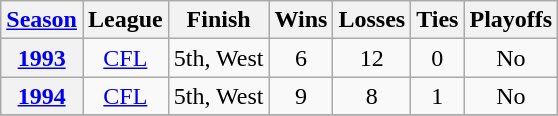<table class="wikitable" style="text-align:center">
<tr>
<th><a href='#'>Season</a></th>
<th>League</th>
<th>Finish</th>
<th>Wins</th>
<th>Losses</th>
<th>Ties</th>
<th>Playoffs</th>
</tr>
<tr>
<th><a href='#'>1993</a></th>
<td><a href='#'>CFL</a></td>
<td>5th, West</td>
<td>6</td>
<td>12</td>
<td>0</td>
<td>No</td>
</tr>
<tr>
<th><a href='#'>1994</a></th>
<td><a href='#'>CFL</a></td>
<td>5th, West</td>
<td>9</td>
<td>8</td>
<td>1</td>
<td>No</td>
</tr>
<tr>
</tr>
</table>
